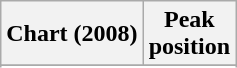<table class="wikitable sortable plainrowheaders" style="text-align:center">
<tr>
<th scope="col">Chart (2008)</th>
<th scope="col">Peak<br>position</th>
</tr>
<tr>
</tr>
<tr>
</tr>
<tr>
</tr>
<tr>
</tr>
</table>
